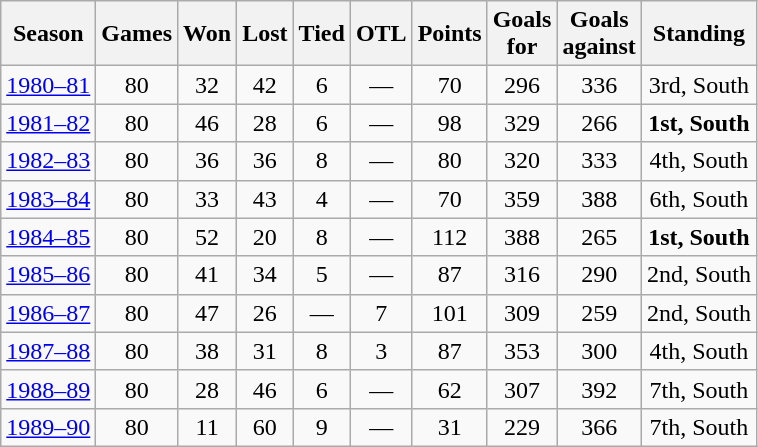<table class="wikitable" style="text-align:center">
<tr>
<th>Season</th>
<th>Games</th>
<th>Won</th>
<th>Lost</th>
<th>Tied</th>
<th>OTL</th>
<th>Points</th>
<th>Goals<br>for</th>
<th>Goals<br>against</th>
<th>Standing</th>
</tr>
<tr>
<td><a href='#'>1980–81</a></td>
<td>80</td>
<td>32</td>
<td>42</td>
<td>6</td>
<td>—</td>
<td>70</td>
<td>296</td>
<td>336</td>
<td>3rd, South</td>
</tr>
<tr>
<td><a href='#'>1981–82</a></td>
<td>80</td>
<td>46</td>
<td>28</td>
<td>6</td>
<td>—</td>
<td>98</td>
<td>329</td>
<td>266</td>
<td><strong>1st, South</strong></td>
</tr>
<tr>
<td><a href='#'>1982–83</a></td>
<td>80</td>
<td>36</td>
<td>36</td>
<td>8</td>
<td>—</td>
<td>80</td>
<td>320</td>
<td>333</td>
<td>4th, South</td>
</tr>
<tr>
<td><a href='#'>1983–84</a></td>
<td>80</td>
<td>33</td>
<td>43</td>
<td>4</td>
<td>—</td>
<td>70</td>
<td>359</td>
<td>388</td>
<td>6th, South</td>
</tr>
<tr>
<td><a href='#'>1984–85</a></td>
<td>80</td>
<td>52</td>
<td>20</td>
<td>8</td>
<td>—</td>
<td>112</td>
<td>388</td>
<td>265</td>
<td><strong>1st, South</strong></td>
</tr>
<tr>
<td><a href='#'>1985–86</a></td>
<td>80</td>
<td>41</td>
<td>34</td>
<td>5</td>
<td>—</td>
<td>87</td>
<td>316</td>
<td>290</td>
<td>2nd, South</td>
</tr>
<tr>
<td><a href='#'>1986–87</a></td>
<td>80</td>
<td>47</td>
<td>26</td>
<td>—</td>
<td>7</td>
<td>101</td>
<td>309</td>
<td>259</td>
<td>2nd, South</td>
</tr>
<tr>
<td><a href='#'>1987–88</a></td>
<td>80</td>
<td>38</td>
<td>31</td>
<td>8</td>
<td>3</td>
<td>87</td>
<td>353</td>
<td>300</td>
<td>4th, South</td>
</tr>
<tr>
<td><a href='#'>1988–89</a></td>
<td>80</td>
<td>28</td>
<td>46</td>
<td>6</td>
<td>—</td>
<td>62</td>
<td>307</td>
<td>392</td>
<td>7th, South</td>
</tr>
<tr>
<td><a href='#'>1989–90</a></td>
<td>80</td>
<td>11</td>
<td>60</td>
<td>9</td>
<td>—</td>
<td>31</td>
<td>229</td>
<td>366</td>
<td>7th, South</td>
</tr>
</table>
